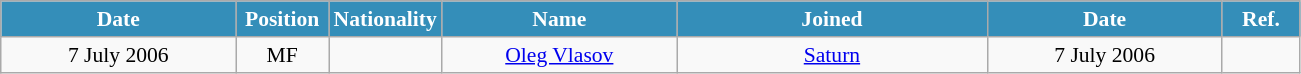<table class="wikitable"  style="text-align:center; font-size:90%; ">
<tr>
<th style="background:#348EB9; color:white; width:150px;">Date</th>
<th style="background:#348EB9; color:white; width:55px;">Position</th>
<th style="background:#348EB9; color:white; width:55px;">Nationality</th>
<th style="background:#348EB9; color:white; width:150px;">Name</th>
<th style="background:#348EB9; color:white; width:200px;">Joined</th>
<th style="background:#348EB9; color:white; width:150px;">Date</th>
<th style="background:#348EB9; color:white; width:45px;">Ref.</th>
</tr>
<tr>
<td>7 July 2006</td>
<td>MF</td>
<td></td>
<td><a href='#'>Oleg Vlasov</a></td>
<td><a href='#'>Saturn</a></td>
<td>7 July 2006</td>
<td></td>
</tr>
</table>
